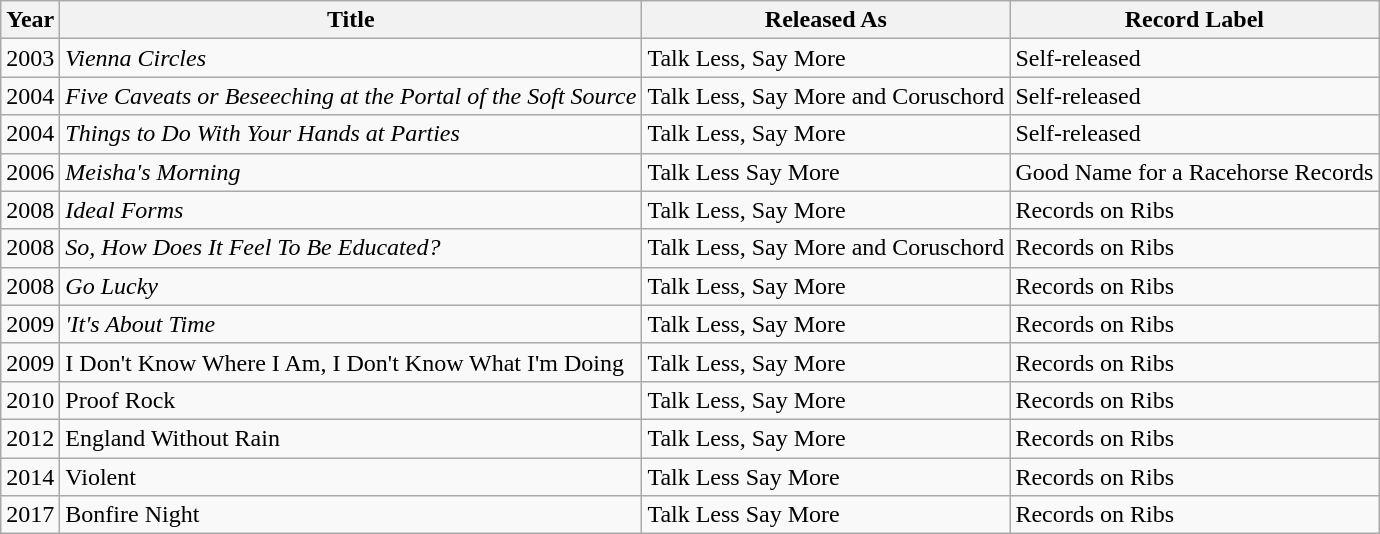<table class="wikitable">
<tr>
<th>Year</th>
<th>Title</th>
<th>Released As</th>
<th>Record Label</th>
</tr>
<tr>
<td>2003</td>
<td><em>Vienna Circles</em></td>
<td>Talk Less, Say More</td>
<td>Self-released</td>
</tr>
<tr>
<td>2004</td>
<td><em>Five Caveats or Beseeching at the Portal of the Soft Source</em></td>
<td>Talk Less, Say More and Coruschord</td>
<td>Self-released</td>
</tr>
<tr>
<td>2004</td>
<td><em>Things to Do With Your Hands at Parties</em></td>
<td>Talk Less, Say More</td>
<td>Self-released</td>
</tr>
<tr>
<td>2006</td>
<td><em>Meisha's Morning</em></td>
<td>Talk Less Say More</td>
<td>Good Name for a Racehorse Records</td>
</tr>
<tr>
<td>2008</td>
<td><em>Ideal Forms</em></td>
<td>Talk Less, Say More</td>
<td>Records on Ribs</td>
</tr>
<tr>
<td>2008</td>
<td><em>So, How Does It Feel To Be Educated?</em></td>
<td>Talk Less, Say More and Coruschord</td>
<td>Records on Ribs</td>
</tr>
<tr>
<td>2008</td>
<td><em>Go Lucky</em></td>
<td>Talk Less, Say More</td>
<td>Records on Ribs</td>
</tr>
<tr>
<td>2009</td>
<td><em>'It's About Time<strong></td>
<td>Talk Less, Say More</td>
<td>Records on Ribs</td>
</tr>
<tr>
<td>2009</td>
<td></em>I Don't Know Where I Am, I Don't Know What I'm Doing<em></td>
<td>Talk Less, Say More</td>
<td>Records on Ribs</td>
</tr>
<tr>
<td>2010</td>
<td></em>Proof Rock<em></td>
<td>Talk Less, Say More</td>
<td>Records on Ribs</td>
</tr>
<tr>
<td>2012</td>
<td></em>England Without Rain<em></td>
<td>Talk Less, Say More</td>
<td>Records on Ribs</td>
</tr>
<tr>
<td>2014</td>
<td></em>Violent<em></td>
<td>Talk Less Say More</td>
<td>Records on Ribs</td>
</tr>
<tr>
<td>2017</td>
<td></em>Bonfire Night<em></td>
<td>Talk Less Say More</td>
<td>Records on Ribs</td>
</tr>
</table>
